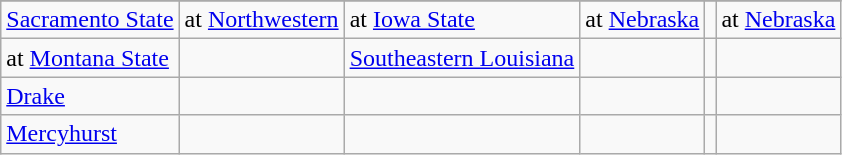<table class="wikitable">
<tr>
</tr>
<tr>
<td><a href='#'>Sacramento State</a></td>
<td>at <a href='#'>Northwestern</a></td>
<td>at <a href='#'>Iowa State</a></td>
<td>at <a href='#'>Nebraska</a></td>
<td></td>
<td>at <a href='#'>Nebraska</a></td>
</tr>
<tr>
<td>at <a href='#'>Montana State</a></td>
<td></td>
<td><a href='#'>Southeastern Louisiana</a></td>
<td></td>
<td></td>
<td></td>
</tr>
<tr>
<td><a href='#'>Drake</a></td>
<td></td>
<td></td>
<td></td>
<td></td>
<td></td>
</tr>
<tr>
<td><a href='#'>Mercyhurst</a></td>
<td></td>
<td></td>
<td></td>
<td></td>
<td></td>
</tr>
</table>
